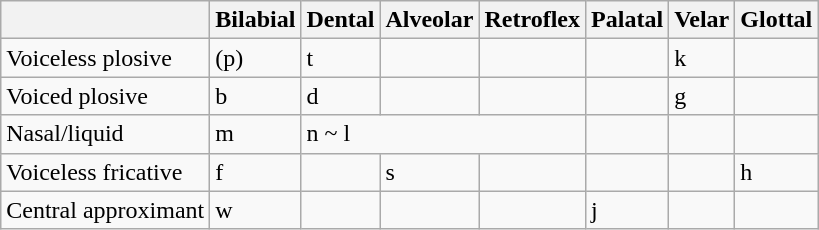<table class="wikitable">
<tr>
<th></th>
<th>Bilabial</th>
<th>Dental</th>
<th>Alveolar</th>
<th>Retroflex</th>
<th>Palatal</th>
<th>Velar</th>
<th>Glottal</th>
</tr>
<tr>
<td>Voiceless plosive</td>
<td>(p)</td>
<td>t</td>
<td></td>
<td></td>
<td></td>
<td>k</td>
<td></td>
</tr>
<tr>
<td>Voiced plosive</td>
<td>b</td>
<td>d</td>
<td></td>
<td></td>
<td></td>
<td>g</td>
<td></td>
</tr>
<tr>
<td>Nasal/liquid</td>
<td>m</td>
<td colspan="3">n ~ l</td>
<td></td>
<td></td>
<td></td>
</tr>
<tr>
<td>Voiceless fricative</td>
<td>f</td>
<td></td>
<td>s</td>
<td></td>
<td></td>
<td></td>
<td>h</td>
</tr>
<tr>
<td>Central approximant</td>
<td>w</td>
<td></td>
<td></td>
<td></td>
<td>j</td>
<td></td>
<td></td>
</tr>
</table>
